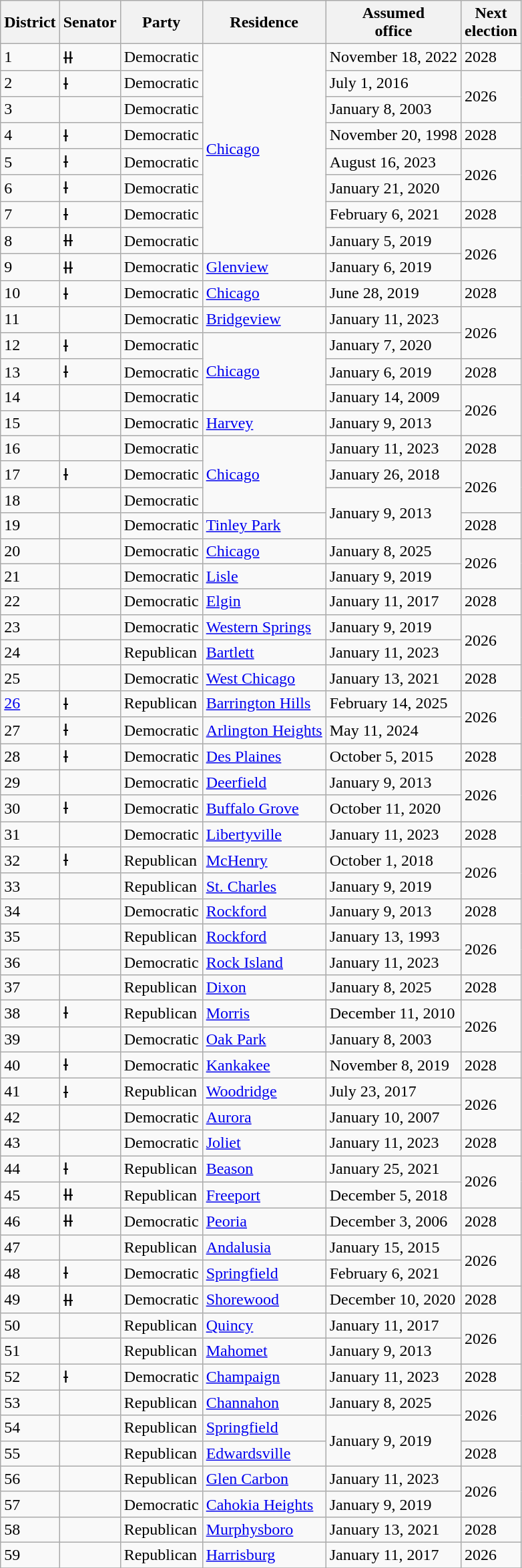<table class="wikitable sortable">
<tr>
<th>District</th>
<th>Senator</th>
<th>Party</th>
<th>Residence</th>
<th>Assumed<br>office</th>
<th>Next<br>election</th>
</tr>
<tr>
<td>1</td>
<td> ƗƗ</td>
<td>Democratic</td>
<td rowspan="8"><a href='#'>Chicago</a></td>
<td>November 18, 2022</td>
<td>2028</td>
</tr>
<tr>
<td>2</td>
<td> Ɨ</td>
<td>Democratic</td>
<td>July 1, 2016</td>
<td rowspan="2">2026</td>
</tr>
<tr>
<td>3</td>
<td></td>
<td>Democratic</td>
<td>January 8, 2003</td>
</tr>
<tr>
<td>4</td>
<td> Ɨ</td>
<td>Democratic</td>
<td>November 20, 1998</td>
<td>2028</td>
</tr>
<tr>
<td>5</td>
<td> Ɨ</td>
<td>Democratic</td>
<td>August 16, 2023</td>
<td rowspan="2">2026</td>
</tr>
<tr>
<td>6</td>
<td> Ɨ</td>
<td>Democratic</td>
<td>January 21, 2020</td>
</tr>
<tr>
<td>7</td>
<td> Ɨ</td>
<td>Democratic</td>
<td>February 6, 2021</td>
<td>2028</td>
</tr>
<tr>
<td>8</td>
<td> ƗƗ</td>
<td>Democratic</td>
<td>January 5, 2019</td>
<td rowspan="2">2026</td>
</tr>
<tr>
<td>9</td>
<td> ƗƗ</td>
<td>Democratic</td>
<td><a href='#'>Glenview</a></td>
<td>January 6, 2019</td>
</tr>
<tr>
<td>10</td>
<td> Ɨ</td>
<td>Democratic</td>
<td><a href='#'>Chicago</a></td>
<td>June 28, 2019</td>
<td>2028</td>
</tr>
<tr>
<td>11</td>
<td></td>
<td>Democratic</td>
<td><a href='#'>Bridgeview</a></td>
<td>January 11, 2023</td>
<td rowspan="2">2026</td>
</tr>
<tr>
<td>12</td>
<td> Ɨ</td>
<td>Democratic</td>
<td rowspan="3"><a href='#'>Chicago</a></td>
<td>January 7, 2020</td>
</tr>
<tr>
<td>13</td>
<td> Ɨ</td>
<td>Democratic</td>
<td>January 6, 2019</td>
<td>2028</td>
</tr>
<tr>
<td>14</td>
<td></td>
<td>Democratic</td>
<td>January 14, 2009</td>
<td rowspan="2">2026</td>
</tr>
<tr>
<td>15</td>
<td></td>
<td>Democratic</td>
<td><a href='#'>Harvey</a></td>
<td>January 9, 2013</td>
</tr>
<tr>
<td>16</td>
<td></td>
<td>Democratic</td>
<td rowspan="3"><a href='#'>Chicago</a></td>
<td>January 11, 2023</td>
<td>2028</td>
</tr>
<tr>
<td>17</td>
<td> Ɨ</td>
<td>Democratic</td>
<td>January 26, 2018</td>
<td rowspan="2">2026</td>
</tr>
<tr>
<td>18</td>
<td></td>
<td>Democratic</td>
<td rowspan="2">January 9, 2013</td>
</tr>
<tr>
<td>19</td>
<td></td>
<td>Democratic</td>
<td><a href='#'>Tinley Park</a></td>
<td>2028</td>
</tr>
<tr>
<td>20</td>
<td></td>
<td>Democratic</td>
<td><a href='#'>Chicago</a></td>
<td>January 8, 2025</td>
<td rowspan="2">2026</td>
</tr>
<tr>
<td>21</td>
<td></td>
<td>Democratic</td>
<td><a href='#'>Lisle</a></td>
<td>January 9, 2019</td>
</tr>
<tr>
<td>22</td>
<td></td>
<td>Democratic</td>
<td><a href='#'>Elgin</a></td>
<td>January 11, 2017</td>
<td>2028</td>
</tr>
<tr>
<td>23</td>
<td></td>
<td>Democratic</td>
<td><a href='#'>Western Springs</a></td>
<td>January 9, 2019</td>
<td rowspan="2">2026</td>
</tr>
<tr>
<td>24</td>
<td></td>
<td>Republican</td>
<td><a href='#'>Bartlett</a></td>
<td>January 11, 2023</td>
</tr>
<tr>
<td>25</td>
<td></td>
<td>Democratic</td>
<td><a href='#'>West Chicago</a></td>
<td>January 13, 2021</td>
<td>2028</td>
</tr>
<tr>
<td><a href='#'>26</a></td>
<td> Ɨ</td>
<td>Republican</td>
<td><a href='#'>Barrington Hills</a></td>
<td>February 14, 2025</td>
<td rowspan="2">2026</td>
</tr>
<tr>
<td>27</td>
<td> Ɨ</td>
<td>Democratic</td>
<td><a href='#'>Arlington Heights</a></td>
<td>May 11, 2024</td>
</tr>
<tr>
<td>28</td>
<td> Ɨ</td>
<td>Democratic</td>
<td><a href='#'>Des Plaines</a></td>
<td>October 5, 2015</td>
<td>2028</td>
</tr>
<tr>
<td>29</td>
<td></td>
<td>Democratic</td>
<td><a href='#'>Deerfield</a></td>
<td>January 9, 2013</td>
<td rowspan="2">2026</td>
</tr>
<tr>
<td>30</td>
<td> Ɨ</td>
<td>Democratic</td>
<td><a href='#'>Buffalo Grove</a></td>
<td>October 11, 2020</td>
</tr>
<tr>
<td>31</td>
<td></td>
<td>Democratic</td>
<td><a href='#'>Libertyville</a></td>
<td>January 11, 2023</td>
<td>2028</td>
</tr>
<tr>
<td>32</td>
<td> Ɨ</td>
<td>Republican</td>
<td><a href='#'>McHenry</a></td>
<td>October 1, 2018</td>
<td rowspan="2">2026</td>
</tr>
<tr>
<td>33</td>
<td></td>
<td>Republican</td>
<td><a href='#'>St. Charles</a></td>
<td>January 9, 2019</td>
</tr>
<tr>
<td>34</td>
<td></td>
<td>Democratic</td>
<td><a href='#'>Rockford</a></td>
<td>January 9, 2013</td>
<td>2028</td>
</tr>
<tr>
<td>35</td>
<td></td>
<td>Republican</td>
<td><a href='#'>Rockford</a></td>
<td>January 13, 1993</td>
<td rowspan="2">2026</td>
</tr>
<tr>
<td>36</td>
<td></td>
<td>Democratic</td>
<td><a href='#'>Rock Island</a></td>
<td>January 11, 2023</td>
</tr>
<tr>
<td>37</td>
<td></td>
<td>Republican</td>
<td><a href='#'>Dixon</a></td>
<td>January 8, 2025</td>
<td>2028</td>
</tr>
<tr>
<td>38</td>
<td> Ɨ</td>
<td>Republican</td>
<td><a href='#'>Morris</a></td>
<td>December 11, 2010</td>
<td rowspan="2">2026</td>
</tr>
<tr>
<td>39</td>
<td></td>
<td>Democratic</td>
<td><a href='#'>Oak Park</a></td>
<td>January 8, 2003</td>
</tr>
<tr>
<td>40</td>
<td> Ɨ</td>
<td>Democratic</td>
<td><a href='#'>Kankakee</a></td>
<td>November 8, 2019</td>
<td>2028</td>
</tr>
<tr>
<td>41</td>
<td> Ɨ</td>
<td>Republican</td>
<td><a href='#'>Woodridge</a></td>
<td>July 23, 2017</td>
<td rowspan="2">2026</td>
</tr>
<tr>
<td>42</td>
<td></td>
<td>Democratic</td>
<td><a href='#'>Aurora</a></td>
<td>January 10, 2007</td>
</tr>
<tr>
<td>43</td>
<td></td>
<td>Democratic</td>
<td><a href='#'>Joliet</a></td>
<td>January 11, 2023</td>
<td>2028</td>
</tr>
<tr>
<td>44</td>
<td> Ɨ</td>
<td>Republican</td>
<td><a href='#'>Beason</a></td>
<td>January 25, 2021</td>
<td rowspan="2">2026</td>
</tr>
<tr>
<td>45</td>
<td> ƗƗ</td>
<td>Republican</td>
<td><a href='#'>Freeport</a></td>
<td>December 5, 2018</td>
</tr>
<tr>
<td>46</td>
<td> ƗƗ</td>
<td>Democratic</td>
<td><a href='#'>Peoria</a></td>
<td>December 3, 2006</td>
<td>2028</td>
</tr>
<tr>
<td>47</td>
<td></td>
<td>Republican</td>
<td><a href='#'>Andalusia</a></td>
<td>January 15, 2015</td>
<td rowspan="2">2026</td>
</tr>
<tr>
<td>48</td>
<td> Ɨ</td>
<td>Democratic</td>
<td><a href='#'>Springfield</a></td>
<td>February 6, 2021</td>
</tr>
<tr>
<td>49</td>
<td> ƗƗ</td>
<td>Democratic</td>
<td><a href='#'>Shorewood</a></td>
<td>December 10, 2020</td>
<td>2028</td>
</tr>
<tr>
<td>50</td>
<td></td>
<td>Republican</td>
<td><a href='#'>Quincy</a></td>
<td>January 11, 2017</td>
<td rowspan="2">2026</td>
</tr>
<tr>
<td>51</td>
<td></td>
<td>Republican</td>
<td><a href='#'>Mahomet</a></td>
<td>January 9, 2013</td>
</tr>
<tr>
<td>52</td>
<td> Ɨ</td>
<td>Democratic</td>
<td><a href='#'>Champaign</a></td>
<td>January 11, 2023</td>
<td>2028</td>
</tr>
<tr>
<td>53</td>
<td></td>
<td>Republican</td>
<td><a href='#'>Channahon</a></td>
<td>January 8, 2025</td>
<td rowspan="2">2026</td>
</tr>
<tr>
<td>54</td>
<td></td>
<td>Republican</td>
<td><a href='#'>Springfield</a></td>
<td rowspan="2">January 9, 2019</td>
</tr>
<tr>
<td>55</td>
<td></td>
<td>Republican</td>
<td><a href='#'>Edwardsville</a></td>
<td>2028</td>
</tr>
<tr>
<td>56</td>
<td></td>
<td>Republican</td>
<td><a href='#'>Glen Carbon</a></td>
<td>January 11, 2023</td>
<td rowspan="2">2026</td>
</tr>
<tr>
<td>57</td>
<td></td>
<td>Democratic</td>
<td><a href='#'>Cahokia Heights</a></td>
<td>January 9, 2019</td>
</tr>
<tr>
<td>58</td>
<td></td>
<td>Republican</td>
<td><a href='#'>Murphysboro</a></td>
<td>January 13, 2021</td>
<td>2028</td>
</tr>
<tr>
<td>59</td>
<td></td>
<td>Republican</td>
<td><a href='#'>Harrisburg</a></td>
<td>January 11, 2017</td>
<td>2026</td>
</tr>
<tr>
</tr>
</table>
